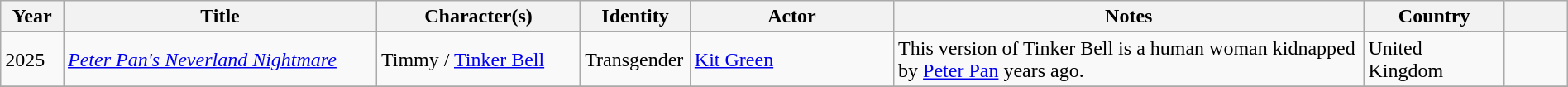<table class="wikitable sortable" style="width: 100%">
<tr>
<th style="width:4%;">Year</th>
<th style="width:20%;">Title</th>
<th style="width:13%;">Character(s)</th>
<th style="width:7%;">Identity</th>
<th style="width:13%;">Actor</th>
<th style="width:30%;">Notes</th>
<th style="width:9%;">Country</th>
<th style="width:4%;" class="unsortable"></th>
</tr>
<tr>
<td>2025</td>
<td><em><a href='#'>Peter Pan's Neverland Nightmare</a></em></td>
<td>Timmy / <a href='#'>Tinker Bell</a></td>
<td>Transgender</td>
<td><a href='#'>Kit Green</a></td>
<td>This version of Tinker Bell is a human woman kidnapped by <a href='#'>Peter Pan</a> years ago.</td>
<td>United Kingdom</td>
<td></td>
</tr>
<tr>
</tr>
</table>
